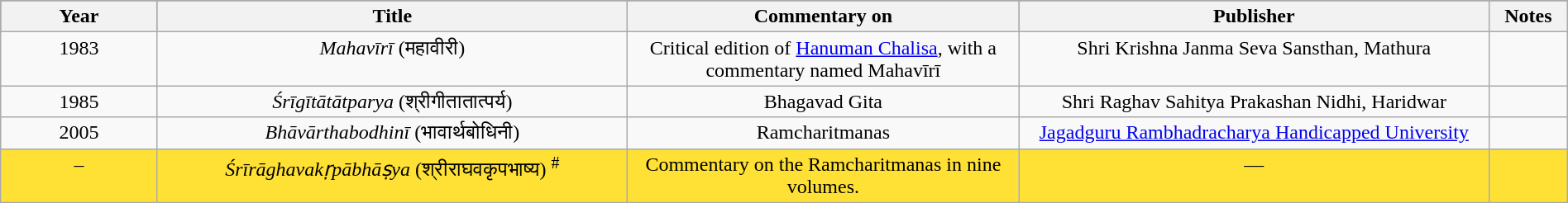<table class="wikitable sortable" align="center" style="text-align:center;clear:both;" width="100%">
<tr align="center" bgcolor="#696969">
<th scope="col" width="10%"><div>Year</div></th>
<th scope="col" width="30%"><div>Title</div></th>
<th scope="col" width="25%"><div>Commentary on</div></th>
<th scope="col" width="30%"><div>Publisher</div></th>
<th scope="col" class="unsortable" align="center" width="5%">Notes</th>
</tr>
<tr valign="top">
<td>1983</td>
<td><em>Mahavīrī</em> (महावीरी)</td>
<td>Critical edition of <a href='#'>Hanuman Chalisa</a>, with a commentary named Mahavīrī</td>
<td>Shri Krishna Janma Seva Sansthan, Mathura</td>
<td></td>
</tr>
<tr valign="top">
<td>1985</td>
<td><em>Śrīgītātātparya</em> (श्रीगीतातात्पर्य)</td>
<td>Bhagavad Gita</td>
<td>Shri Raghav Sahitya Prakashan Nidhi, Haridwar</td>
<td></td>
</tr>
<tr valign="top">
<td>2005</td>
<td><em>Bhāvārthabodhinī</em> (भावार्थबोधिनी)</td>
<td>Ramcharitmanas</td>
<td><a href='#'>Jagadguru Rambhadracharya Handicapped University</a></td>
<td></td>
</tr>
<tr valign="top" style="background:#FFE135">
<td>–</td>
<td><em>Śrīrāghavakṛpābhāṣya</em> (श्रीराघवकृपभाष्य) <sup>#</sup></td>
<td>Commentary on the Ramcharitmanas in nine volumes.</td>
<td>—</td>
<td></td>
</tr>
</table>
